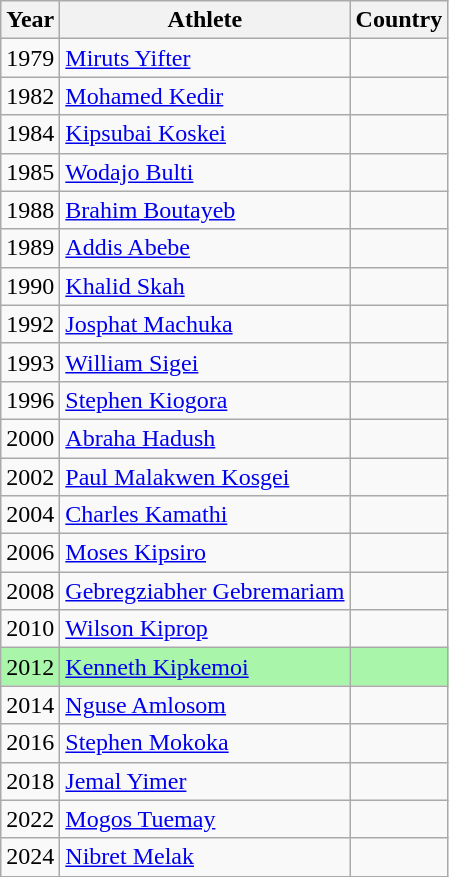<table class="wikitable sortable">
<tr>
<th>Year</th>
<th>Athlete</th>
<th>Country</th>
</tr>
<tr>
<td>1979</td>
<td><a href='#'>Miruts Yifter</a></td>
<td></td>
</tr>
<tr>
<td>1982</td>
<td><a href='#'>Mohamed Kedir</a></td>
<td></td>
</tr>
<tr>
<td>1984</td>
<td><a href='#'>Kipsubai Koskei</a></td>
<td></td>
</tr>
<tr>
<td>1985</td>
<td><a href='#'>Wodajo Bulti</a></td>
<td></td>
</tr>
<tr>
<td>1988</td>
<td><a href='#'>Brahim Boutayeb</a></td>
<td></td>
</tr>
<tr>
<td>1989</td>
<td><a href='#'>Addis Abebe</a></td>
<td></td>
</tr>
<tr>
<td>1990</td>
<td><a href='#'>Khalid Skah</a></td>
<td></td>
</tr>
<tr>
<td>1992</td>
<td><a href='#'>Josphat Machuka</a></td>
<td></td>
</tr>
<tr>
<td>1993</td>
<td><a href='#'>William Sigei</a></td>
<td></td>
</tr>
<tr>
<td>1996</td>
<td><a href='#'>Stephen Kiogora</a></td>
<td></td>
</tr>
<tr>
<td>2000</td>
<td><a href='#'>Abraha Hadush</a></td>
<td></td>
</tr>
<tr>
<td>2002</td>
<td><a href='#'>Paul Malakwen Kosgei</a></td>
<td></td>
</tr>
<tr>
<td>2004</td>
<td><a href='#'>Charles Kamathi</a></td>
<td></td>
</tr>
<tr>
<td>2006</td>
<td><a href='#'>Moses Kipsiro</a></td>
<td></td>
</tr>
<tr>
<td>2008</td>
<td><a href='#'>Gebregziabher Gebremariam</a></td>
<td></td>
</tr>
<tr>
<td>2010</td>
<td><a href='#'>Wilson Kiprop</a></td>
<td></td>
</tr>
<tr bgcolor=#A9F5A9>
<td>2012</td>
<td><a href='#'>Kenneth Kipkemoi</a></td>
<td></td>
</tr>
<tr>
<td>2014</td>
<td><a href='#'>Nguse Amlosom</a></td>
<td></td>
</tr>
<tr>
<td>2016</td>
<td><a href='#'>Stephen Mokoka</a></td>
<td></td>
</tr>
<tr>
<td>2018</td>
<td><a href='#'>Jemal Yimer</a></td>
<td></td>
</tr>
<tr>
<td>2022</td>
<td><a href='#'>Mogos Tuemay</a></td>
<td></td>
</tr>
<tr>
<td>2024</td>
<td><a href='#'>Nibret Melak</a></td>
<td></td>
</tr>
</table>
